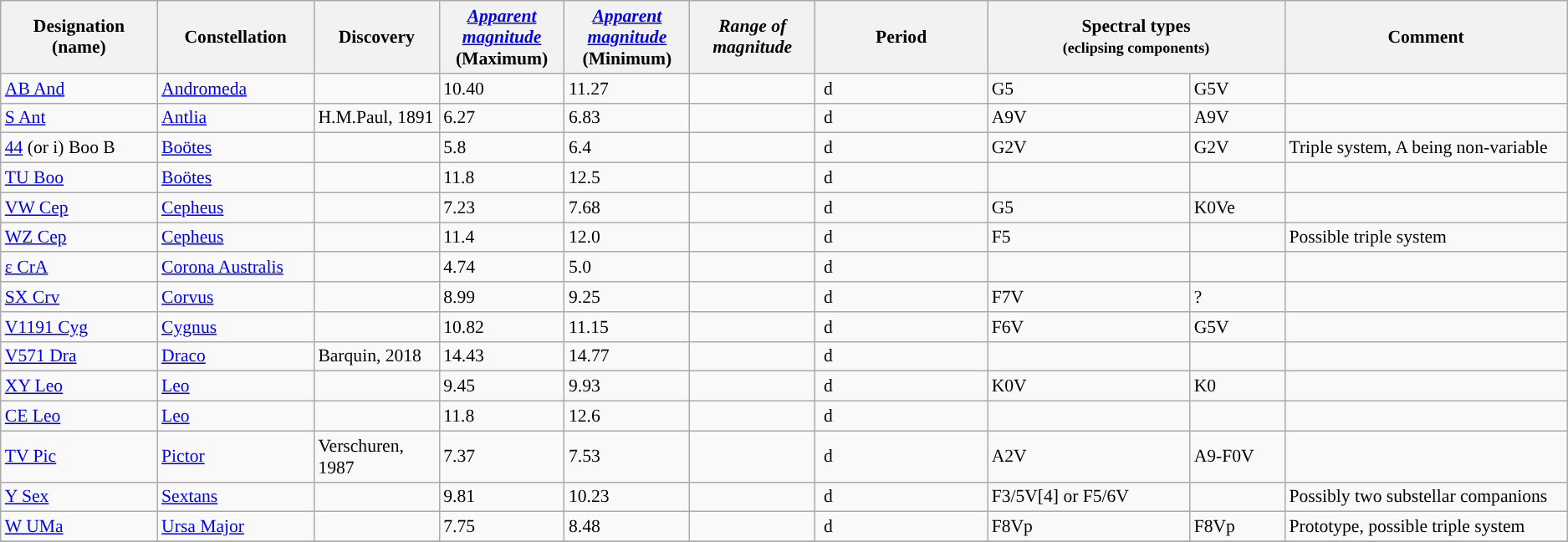<table class="wikitable sortable" style="font-size:90%; bold">
<tr bgcolor="#efefef">
<th width="10%">Designation (name)</th>
<th width="10%">Constellation</th>
<th width="8%">Discovery</th>
<th width="8%"><em><a href='#'>Apparent magnitude</a></em> (Maximum)</th>
<th width="8%"><em><a href='#'>Apparent magnitude</a></em> (Minimum)</th>
<th width="8%"><em>Range of magnitude</em></th>
<th width="11%">Period</th>
<th colspan=2 width="19%">Spectral types<br><small>(eclipsing components)</small></th>
<th width="20%">Comment</th>
</tr>
<tr -->
<td><a href='#'>AB And</a></td>
<td><a href='#'>Andromeda</a></td>
<td> </td>
<td>10.40</td>
<td>11.27</td>
<td></td>
<td> d</td>
<td style="background:#">G5</td>
<td style="background:#">G5V</td>
<td></td>
</tr>
<tr -->
<td><a href='#'>S Ant</a></td>
<td><a href='#'>Antlia</a></td>
<td>H.M.Paul, 1891</td>
<td>6.27</td>
<td>6.83</td>
<td></td>
<td> d</td>
<td style="background:#">A9V</td>
<td style="background:#">A9V</td>
<td></td>
</tr>
<tr -->
<td><a href='#'>44</a> (or i) Boo B</td>
<td><a href='#'>Boötes</a></td>
<td> </td>
<td>5.8</td>
<td>6.4</td>
<td></td>
<td> d</td>
<td style="background:#">G2V</td>
<td style="background:#">G2V</td>
<td>Triple system, A being non-variable</td>
</tr>
<tr -->
<td><a href='#'>TU Boo</a></td>
<td><a href='#'>Boötes</a></td>
<td> </td>
<td>11.8</td>
<td>12.5</td>
<td></td>
<td> d</td>
<td></td>
<td></td>
<td></td>
</tr>
<tr -->
<td><a href='#'>VW Cep</a></td>
<td><a href='#'>Cepheus</a></td>
<td> </td>
<td>7.23</td>
<td>7.68</td>
<td></td>
<td> d</td>
<td style="background:#">G5</td>
<td style="background:#">K0Ve</td>
<td></td>
</tr>
<tr -->
<td><a href='#'>WZ Cep</a></td>
<td><a href='#'>Cepheus</a></td>
<td> </td>
<td>11.4</td>
<td>12.0</td>
<td></td>
<td> d</td>
<td style="background:#">F5</td>
<td></td>
<td>Possible triple system</td>
</tr>
<tr -->
<td><a href='#'>ε CrA</a></td>
<td><a href='#'>Corona Australis</a></td>
<td> </td>
<td>4.74</td>
<td>5.0</td>
<td></td>
<td> d</td>
<td></td>
<td></td>
<td></td>
</tr>
<tr -->
<td><a href='#'>SX Crv</a></td>
<td><a href='#'>Corvus</a></td>
<td></td>
<td>8.99</td>
<td>9.25</td>
<td></td>
<td> d</td>
<td style="background:#">F7V</td>
<td>?</td>
<td></td>
</tr>
<tr -->
<td><a href='#'>V1191 Cyg</a></td>
<td><a href='#'>Cygnus</a></td>
<td></td>
<td>10.82</td>
<td>11.15</td>
<td></td>
<td> d</td>
<td style="background:#">F6V</td>
<td style="background:#">G5V</td>
<td></td>
</tr>
<tr -->
<td><a href='#'>V571 Dra</a></td>
<td><a href='#'>Draco</a></td>
<td>Barquin, 2018</td>
<td>14.43</td>
<td>14.77</td>
<td></td>
<td> d</td>
<td></td>
<td></td>
<td></td>
</tr>
<tr -->
<td><a href='#'>XY Leo</a></td>
<td><a href='#'>Leo</a></td>
<td> </td>
<td>9.45</td>
<td>9.93</td>
<td></td>
<td> d</td>
<td style="background:#">K0V</td>
<td style="background:#">K0</td>
<td></td>
</tr>
<tr -->
<td><a href='#'>CE Leo</a></td>
<td><a href='#'>Leo</a></td>
<td> </td>
<td>11.8</td>
<td>12.6</td>
<td></td>
<td> d</td>
<td></td>
<td></td>
<td></td>
</tr>
<tr -->
<td><a href='#'>TV Pic</a></td>
<td><a href='#'>Pictor</a></td>
<td>Verschuren, 1987</td>
<td>7.37</td>
<td>7.53</td>
<td></td>
<td> d</td>
<td style="background:#">A2V</td>
<td style="background:#">A9-F0V</td>
<td></td>
</tr>
<tr -->
<td><a href='#'>Y Sex</a></td>
<td><a href='#'>Sextans</a></td>
<td></td>
<td>9.81</td>
<td>10.23</td>
<td></td>
<td> d</td>
<td>F3/5V[4] or F5/6V</td>
<td></td>
<td>Possibly two substellar companions</td>
</tr>
<tr -->
<td><a href='#'>W UMa</a></td>
<td><a href='#'>Ursa Major</a></td>
<td> </td>
<td>7.75</td>
<td>8.48</td>
<td></td>
<td> d</td>
<td style="background:#">F8Vp</td>
<td style="background:#">F8Vp</td>
<td>Prototype, possible triple system</td>
</tr>
<tr --->
</tr>
</table>
